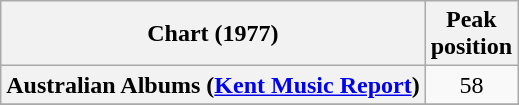<table class="wikitable sortable plainrowheaders" style="text-align:center">
<tr>
<th scope="col">Chart (1977)</th>
<th scope="col">Peak<br> position</th>
</tr>
<tr>
<th scope="row">Australian Albums (<a href='#'>Kent Music Report</a>)</th>
<td align="center">58</td>
</tr>
<tr>
</tr>
<tr>
</tr>
<tr>
</tr>
<tr>
</tr>
<tr>
</tr>
</table>
